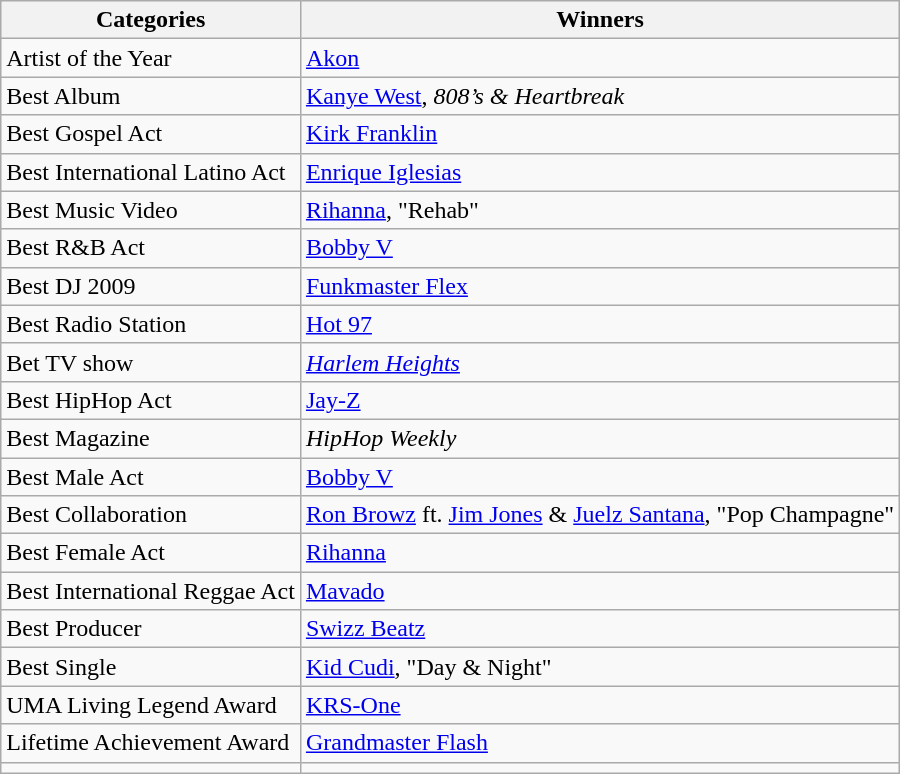<table class="wikitable">
<tr>
<th>Categories</th>
<th>Winners</th>
</tr>
<tr>
<td>Artist of the Year</td>
<td><a href='#'>Akon</a></td>
</tr>
<tr>
<td>Best Album</td>
<td><a href='#'>Kanye West</a>, <em>808’s & Heartbreak</em></td>
</tr>
<tr>
<td>Best Gospel Act</td>
<td><a href='#'>Kirk Franklin</a></td>
</tr>
<tr>
<td>Best International Latino Act</td>
<td><a href='#'>Enrique Iglesias</a></td>
</tr>
<tr>
<td>Best Music Video</td>
<td><a href='#'>Rihanna</a>, "Rehab"</td>
</tr>
<tr>
<td>Best R&B Act</td>
<td><a href='#'>Bobby V</a></td>
</tr>
<tr>
<td>Best DJ 2009</td>
<td><a href='#'>Funkmaster Flex</a></td>
</tr>
<tr>
<td>Best Radio Station</td>
<td><a href='#'>Hot 97</a></td>
</tr>
<tr>
<td>Bet TV show</td>
<td><em><a href='#'>Harlem Heights</a></em></td>
</tr>
<tr>
<td>Best HipHop Act</td>
<td><a href='#'>Jay-Z</a></td>
</tr>
<tr>
<td>Best Magazine</td>
<td><em>HipHop Weekly</em></td>
</tr>
<tr>
<td>Best Male Act</td>
<td><a href='#'>Bobby V</a></td>
</tr>
<tr>
<td>Best Collaboration</td>
<td><a href='#'>Ron Browz</a> ft. <a href='#'>Jim Jones</a> & <a href='#'>Juelz Santana</a>, "Pop Champagne"</td>
</tr>
<tr>
<td>Best Female Act</td>
<td><a href='#'>Rihanna</a></td>
</tr>
<tr>
<td>Best International Reggae Act</td>
<td><a href='#'>Mavado</a></td>
</tr>
<tr>
<td>Best Producer</td>
<td><a href='#'>Swizz Beatz</a></td>
</tr>
<tr>
<td>Best Single</td>
<td><a href='#'>Kid Cudi</a>, "Day & Night"</td>
</tr>
<tr>
<td>UMA Living Legend Award</td>
<td><a href='#'>KRS-One</a></td>
</tr>
<tr>
<td>Lifetime Achievement Award</td>
<td><a href='#'>Grandmaster Flash</a></td>
</tr>
<tr>
<td></td>
</tr>
</table>
